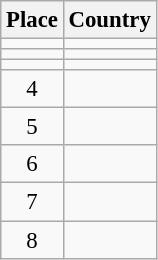<table class="wikitable" style="font-size:95%;">
<tr>
<th>Place</th>
<th>Country</th>
</tr>
<tr>
<td align="center"></td>
<td></td>
</tr>
<tr>
<td align="center"></td>
<td></td>
</tr>
<tr>
<td align="center"></td>
<td></td>
</tr>
<tr>
<td align="center">4</td>
<td></td>
</tr>
<tr>
<td align="center">5</td>
<td></td>
</tr>
<tr>
<td align="center">6</td>
<td></td>
</tr>
<tr>
<td align="center">7</td>
<td></td>
</tr>
<tr>
<td align="center">8</td>
<td></td>
</tr>
</table>
